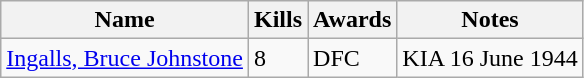<table class=wikitable>
<tr>
<th>Name</th>
<th>Kills</th>
<th>Awards</th>
<th>Notes</th>
</tr>
<tr>
<td><a href='#'>Ingalls, Bruce Johnstone</a></td>
<td>8</td>
<td>DFC</td>
<td>KIA 16 June 1944</td>
</tr>
</table>
